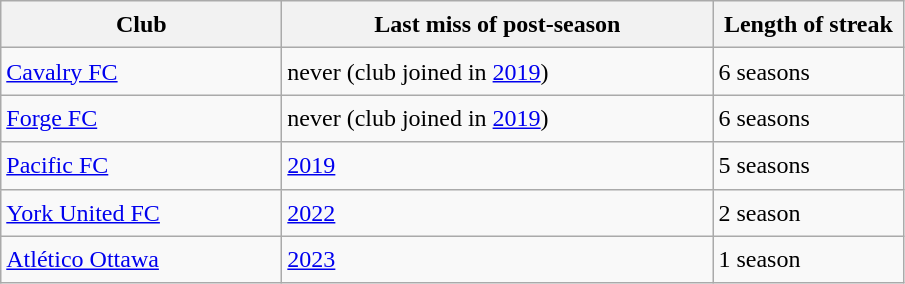<table class="wikitable sortable" style="font-size:1.00em; line-height:1.5em;">
<tr>
<th width="180pt">Club</th>
<th width="280pt">Last miss of post-season</th>
<th width="120pt">Length of streak</th>
</tr>
<tr>
<td align="left"><a href='#'>Cavalry FC</a></td>
<td>never (club joined in <a href='#'>2019</a>)</td>
<td>6 seasons</td>
</tr>
<tr>
<td align="left"><a href='#'>Forge FC</a></td>
<td>never (club joined in <a href='#'>2019</a>)</td>
<td>6 seasons</td>
</tr>
<tr>
<td align="left"><a href='#'>Pacific FC</a></td>
<td><a href='#'>2019</a></td>
<td>5 seasons</td>
</tr>
<tr>
<td align="left"><a href='#'>York United FC</a></td>
<td><a href='#'>2022</a></td>
<td>2 season</td>
</tr>
<tr>
<td align="left"><a href='#'>Atlético Ottawa</a></td>
<td><a href='#'>2023</a></td>
<td>1 season</td>
</tr>
</table>
